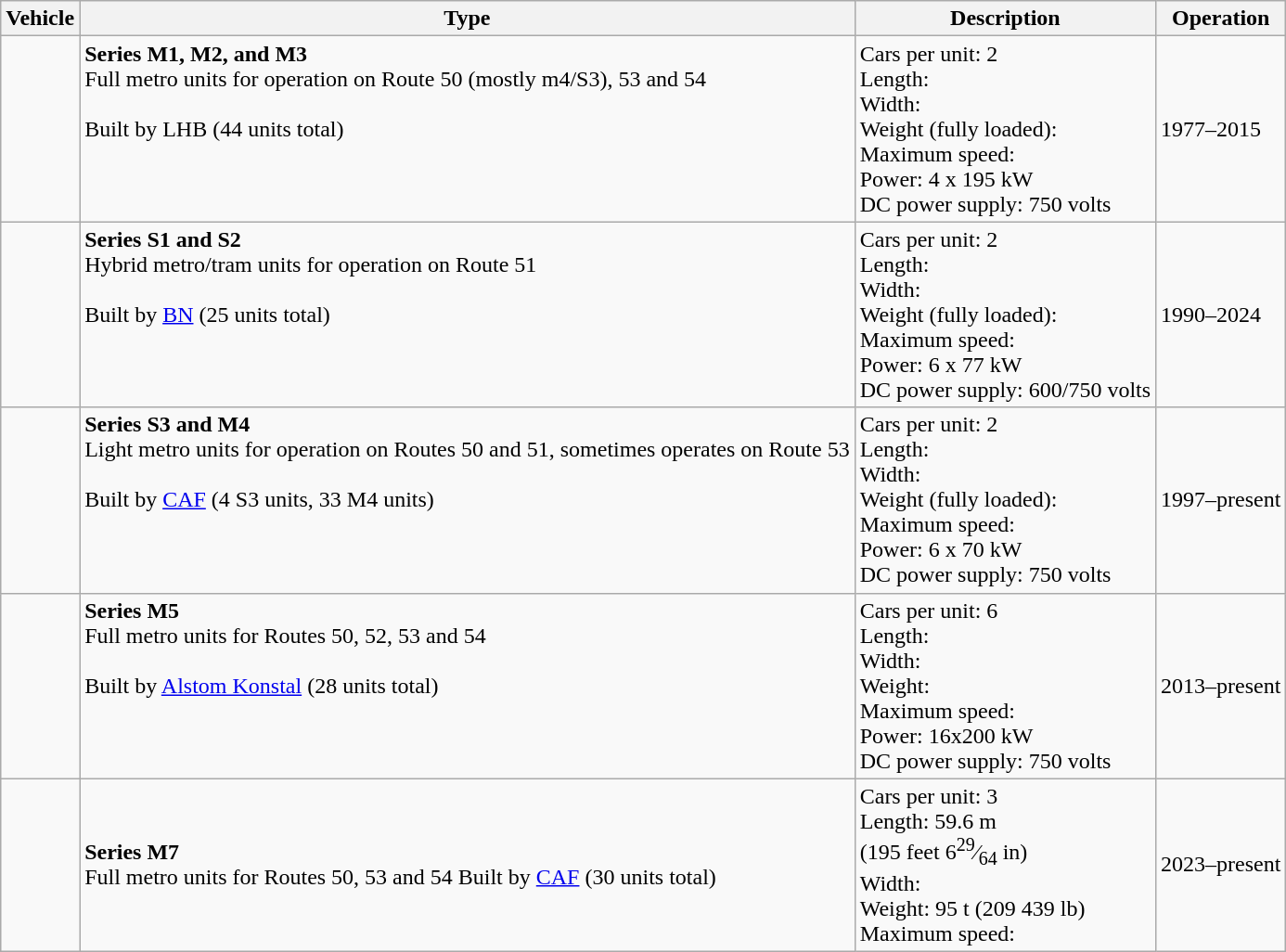<table class="wikitable">
<tr>
<th>Vehicle</th>
<th>Type</th>
<th>Description</th>
<th>Operation</th>
</tr>
<tr>
<td></td>
<td style="vertical-align: top;"><strong>Series M1, M2, and M3</strong><br> Full metro units for operation on Route 50 (mostly m4/S3), 53 and 54<br><br> Built by LHB (44 units total)</td>
<td>Cars per unit: 2<br>Length: <br>Width: <br>Weight (fully loaded): <br>Maximum speed: <br>Power: 4 x 195 kW<br>DC power supply: 750 volts</td>
<td>1977–2015</td>
</tr>
<tr>
<td></td>
<td style="vertical-align: top;"><strong>Series S1 and S2</strong><br> Hybrid metro/tram units for operation on Route 51<br><br> Built by <a href='#'>BN</a> (25 units total)</td>
<td>Cars per unit: 2<br>Length: <br>Width: <br>Weight (fully loaded):<br>Maximum speed: <br>Power: 6 x 77 kW<br>DC power supply: 600/750 volts</td>
<td>1990–2024</td>
</tr>
<tr>
<td></td>
<td style="vertical-align: top;"><strong>Series S3 and M4</strong><br>Light metro units for operation on Routes 50 and 51, sometimes operates on Route 53<br><br> Built by <a href='#'>CAF</a> (4 S3 units, 33 M4 units)</td>
<td>Cars per unit: 2<br>Length: <br>Width: <br>Weight (fully loaded):<br>Maximum speed: <br>Power: 6 x 70 kW<br>DC power supply: 750 volts</td>
<td>1997–present</td>
</tr>
<tr>
<td></td>
<td style="vertical-align: top;"><strong>Series M5</strong><br> Full metro units for Routes 50, 52, 53 and 54<br><br> Built by <a href='#'>Alstom Konstal</a> (28 units total)</td>
<td>Cars per unit: 6<br>Length: <br>Width: <br>Weight: <br>Maximum speed: <br>Power: 16x200 kW<br>DC power supply: 750 volts</td>
<td>2013–present</td>
</tr>
<tr>
<td></td>
<td><strong>Series M7</strong><br>Full metro units for Routes 50, 53 and 54
Built by <a href='#'>CAF</a> (30 units total)</td>
<td>Cars per unit: 3<br>Length: 59.6 m<br>(195 feet 6<sup>29</sup>⁄<sub>64</sub> in)<br>Width: <br>Weight: 95 t 
(209 439 lb)<br>Maximum speed: </td>
<td>2023–present</td>
</tr>
</table>
